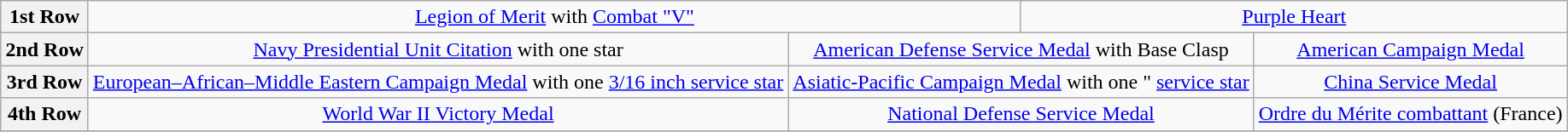<table class="wikitable" style="margin:1em auto; text-align:center;">
<tr>
<th>1st Row</th>
<td colspan="7"><a href='#'>Legion of Merit</a> with <a href='#'>Combat "V"</a></td>
<td colspan="8"><a href='#'>Purple Heart</a></td>
</tr>
<tr>
<th>2nd Row</th>
<td colspan="4"><a href='#'>Navy Presidential Unit Citation</a> with one star</td>
<td colspan="4"><a href='#'>American Defense Service Medal</a> with Base Clasp</td>
<td colspan="4"><a href='#'>American Campaign Medal</a></td>
</tr>
<tr>
<th>3rd Row</th>
<td colspan="4"><a href='#'>European–African–Middle Eastern Campaign Medal</a> with one <a href='#'>3/16 inch service star</a></td>
<td colspan="4"><a href='#'>Asiatic-Pacific Campaign Medal</a> with one " <a href='#'>service star</a></td>
<td colspan="4"><a href='#'>China Service Medal</a></td>
</tr>
<tr>
<th>4th Row</th>
<td colspan="4"><a href='#'>World War II Victory Medal</a></td>
<td colspan="4"><a href='#'>National Defense Service Medal</a></td>
<td colspan="4"><a href='#'>Ordre du Mérite combattant</a> (France)</td>
</tr>
<tr>
</tr>
</table>
